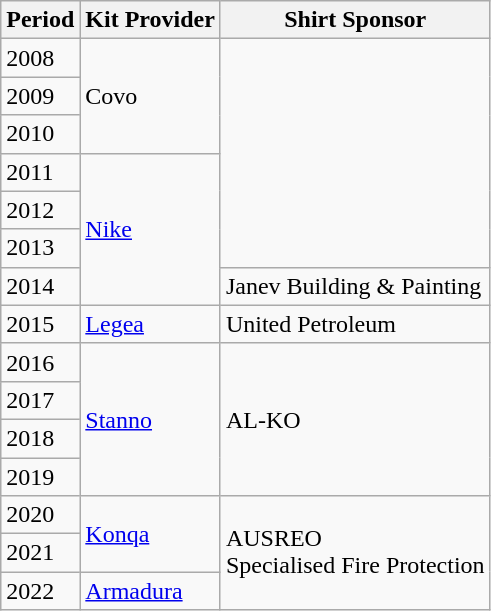<table class="wikitable">
<tr>
<th>Period</th>
<th>Kit Provider</th>
<th>Shirt Sponsor</th>
</tr>
<tr>
<td>2008</td>
<td rowspan="3"> Covo</td>
<td rowspan="6"></td>
</tr>
<tr>
<td>2009</td>
</tr>
<tr>
<td>2010</td>
</tr>
<tr>
<td>2011</td>
<td rowspan="4"> <a href='#'>Nike</a></td>
</tr>
<tr>
<td>2012</td>
</tr>
<tr>
<td>2013</td>
</tr>
<tr>
<td>2014</td>
<td>Janev Building & Painting</td>
</tr>
<tr>
<td>2015</td>
<td> <a href='#'>Legea</a></td>
<td>United Petroleum</td>
</tr>
<tr>
<td>2016</td>
<td rowspan="4"> <a href='#'>Stanno</a></td>
<td rowspan="4">AL-KO</td>
</tr>
<tr>
<td>2017</td>
</tr>
<tr>
<td>2018</td>
</tr>
<tr>
<td>2019</td>
</tr>
<tr>
<td>2020</td>
<td rowspan="2"> <a href='#'>Konqa</a></td>
<td rowspan= "3">AUSREO<br>Specialised Fire Protection</td>
</tr>
<tr>
<td>2021</td>
</tr>
<tr>
<td>2022</td>
<td> <a href='#'>Armadura</a></td>
</tr>
</table>
